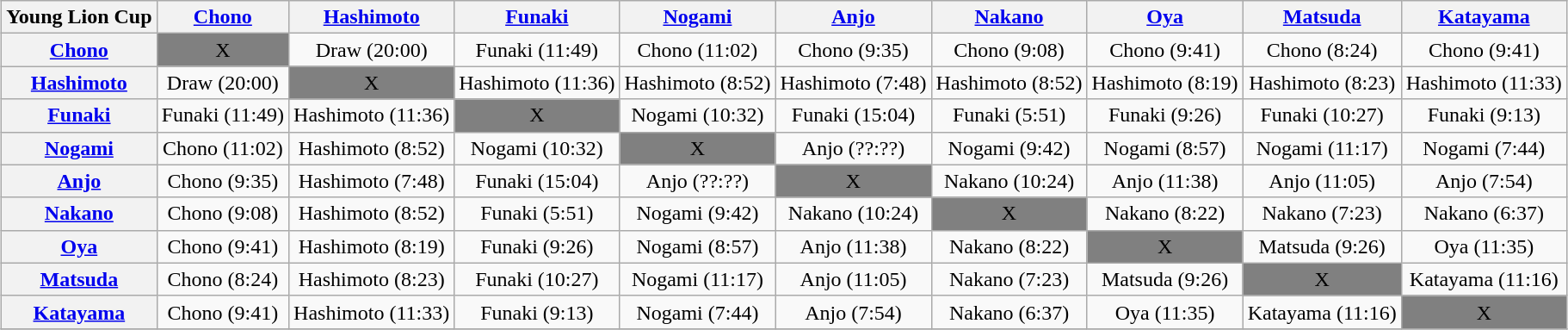<table class="wikitable" style="margin: 1em auto 1em auto">
<tr align="center">
<th>Young Lion Cup</th>
<th><a href='#'>Chono</a></th>
<th><a href='#'>Hashimoto</a></th>
<th><a href='#'>Funaki</a></th>
<th><a href='#'>Nogami</a></th>
<th><a href='#'>Anjo</a></th>
<th><a href='#'>Nakano</a></th>
<th><a href='#'>Oya</a></th>
<th><a href='#'>Matsuda</a></th>
<th><a href='#'>Katayama</a></th>
</tr>
<tr align="center">
<th><a href='#'>Chono</a></th>
<td bgcolor=grey>X</td>
<td>Draw (20:00)</td>
<td>Funaki (11:49)</td>
<td>Chono (11:02)</td>
<td>Chono (9:35)</td>
<td>Chono (9:08)</td>
<td>Chono (9:41)</td>
<td>Chono (8:24)</td>
<td>Chono (9:41)</td>
</tr>
<tr align="center">
<th><a href='#'>Hashimoto</a></th>
<td>Draw (20:00)</td>
<td bgcolor="grey">X</td>
<td>Hashimoto (11:36)</td>
<td>Hashimoto (8:52)</td>
<td>Hashimoto (7:48)</td>
<td>Hashimoto (8:52)</td>
<td>Hashimoto (8:19)</td>
<td>Hashimoto (8:23)</td>
<td>Hashimoto (11:33)</td>
</tr>
<tr align="center">
<th><a href='#'>Funaki</a></th>
<td>Funaki (11:49)</td>
<td>Hashimoto (11:36)</td>
<td bgcolor="grey">X</td>
<td>Nogami (10:32)</td>
<td>Funaki (15:04)</td>
<td>Funaki (5:51)</td>
<td>Funaki (9:26)</td>
<td>Funaki (10:27)</td>
<td>Funaki (9:13)</td>
</tr>
<tr align="center">
<th><a href='#'>Nogami</a></th>
<td>Chono (11:02)</td>
<td>Hashimoto (8:52)</td>
<td>Nogami (10:32)</td>
<td bgcolor="grey">X</td>
<td>Anjo (??:??)</td>
<td>Nogami (9:42)</td>
<td>Nogami (8:57)</td>
<td>Nogami (11:17)</td>
<td>Nogami (7:44)</td>
</tr>
<tr align="center">
<th><a href='#'>Anjo</a></th>
<td>Chono (9:35)</td>
<td>Hashimoto (7:48)</td>
<td>Funaki (15:04)</td>
<td>Anjo (??:??)</td>
<td bgcolor="grey">X</td>
<td>Nakano (10:24)</td>
<td>Anjo (11:38)</td>
<td>Anjo (11:05)</td>
<td>Anjo (7:54)</td>
</tr>
<tr align="center">
<th><a href='#'>Nakano</a></th>
<td>Chono (9:08)</td>
<td>Hashimoto (8:52)</td>
<td>Funaki (5:51)</td>
<td>Nogami (9:42)</td>
<td>Nakano (10:24)</td>
<td bgcolor="grey">X</td>
<td>Nakano (8:22)</td>
<td>Nakano (7:23)</td>
<td>Nakano (6:37)</td>
</tr>
<tr align="center">
<th><a href='#'>Oya</a></th>
<td>Chono (9:41)</td>
<td>Hashimoto (8:19)</td>
<td>Funaki (9:26)</td>
<td>Nogami (8:57)</td>
<td>Anjo (11:38)</td>
<td>Nakano (8:22)</td>
<td bgcolor="grey">X</td>
<td>Matsuda (9:26)</td>
<td>Oya (11:35)</td>
</tr>
<tr align="center">
<th><a href='#'>Matsuda</a></th>
<td>Chono (8:24)</td>
<td>Hashimoto (8:23)</td>
<td>Funaki (10:27)</td>
<td>Nogami (11:17)</td>
<td>Anjo (11:05)</td>
<td>Nakano (7:23)</td>
<td>Matsuda (9:26)</td>
<td bgcolor="grey">X</td>
<td>Katayama (11:16)</td>
</tr>
<tr align="center">
<th><a href='#'>Katayama</a></th>
<td>Chono (9:41)</td>
<td>Hashimoto (11:33)</td>
<td>Funaki (9:13)</td>
<td>Nogami (7:44)</td>
<td>Anjo (7:54)</td>
<td>Nakano (6:37)</td>
<td>Oya (11:35)</td>
<td>Katayama (11:16)</td>
<td bgcolor="grey">X</td>
</tr>
<tr align="center">
</tr>
</table>
